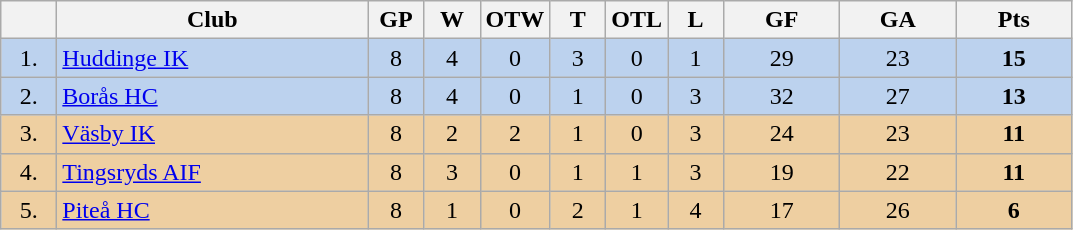<table class="wikitable">
<tr>
<th width="30"></th>
<th width="200">Club</th>
<th width="30">GP</th>
<th width="30">W</th>
<th width="30">OTW</th>
<th width="30">T</th>
<th width="30">OTL</th>
<th width="30">L</th>
<th width="70">GF</th>
<th width="70">GA</th>
<th width="70">Pts</th>
</tr>
<tr bgcolor="#BCD2EE" align="center">
<td>1.</td>
<td align="left"><a href='#'>Huddinge IK</a></td>
<td>8</td>
<td>4</td>
<td>0</td>
<td>3</td>
<td>0</td>
<td>1</td>
<td>29</td>
<td>23</td>
<td><strong>15</strong></td>
</tr>
<tr bgcolor="#BCD2EE" align="center">
<td>2.</td>
<td align="left"><a href='#'>Borås HC</a></td>
<td>8</td>
<td>4</td>
<td>0</td>
<td>1</td>
<td>0</td>
<td>3</td>
<td>32</td>
<td>27</td>
<td><strong>13</strong></td>
</tr>
<tr bgcolor="#EECFA1" align="center">
<td>3.</td>
<td align="left"><a href='#'>Väsby IK</a></td>
<td>8</td>
<td>2</td>
<td>2</td>
<td>1</td>
<td>0</td>
<td>3</td>
<td>24</td>
<td>23</td>
<td><strong>11</strong></td>
</tr>
<tr bgcolor="#EECFA1" align="center">
<td>4.</td>
<td align="left"><a href='#'>Tingsryds AIF</a></td>
<td>8</td>
<td>3</td>
<td>0</td>
<td>1</td>
<td>1</td>
<td>3</td>
<td>19</td>
<td>22</td>
<td><strong>11</strong></td>
</tr>
<tr bgcolor="#EECFA1" align="center">
<td>5.</td>
<td align="left"><a href='#'>Piteå HC</a></td>
<td>8</td>
<td>1</td>
<td>0</td>
<td>2</td>
<td>1</td>
<td>4</td>
<td>17</td>
<td>26</td>
<td><strong>6</strong></td>
</tr>
</table>
